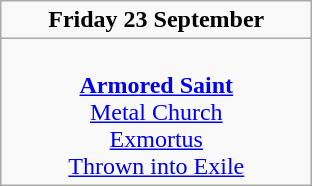<table class="wikitable">
<tr>
<td colspan="3" style="text-align:center;"><strong>Friday 23 September</strong></td>
</tr>
<tr>
<td style="text-align:center; vertical-align:top; width:200px;"><br><strong><a href='#'>Armored Saint</a></strong><br>
<a href='#'>Metal Church</a><br>
<a href='#'>Exmortus</a><br>
<a href='#'>Thrown into Exile</a><br></td>
</tr>
</table>
